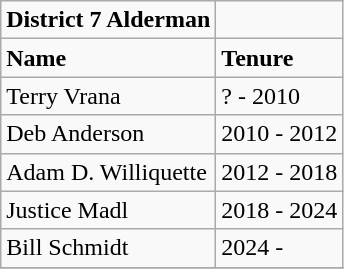<table role="presentation" class="wikitable mw-collapsible mw-collapsed">
<tr>
<td><strong>District 7 Alderman</strong></td>
</tr>
<tr>
<td><strong>Name</strong></td>
<td><strong>Tenure</strong></td>
</tr>
<tr>
<td>Terry Vrana</td>
<td>? - 2010</td>
</tr>
<tr>
<td>Deb Anderson</td>
<td>2010 - 2012</td>
</tr>
<tr>
<td>Adam D. Williquette</td>
<td>2012 - 2018</td>
</tr>
<tr>
<td>Justice Madl</td>
<td>2018 - 2024</td>
</tr>
<tr>
<td>Bill Schmidt</td>
<td>2024 -</td>
</tr>
<tr>
</tr>
</table>
